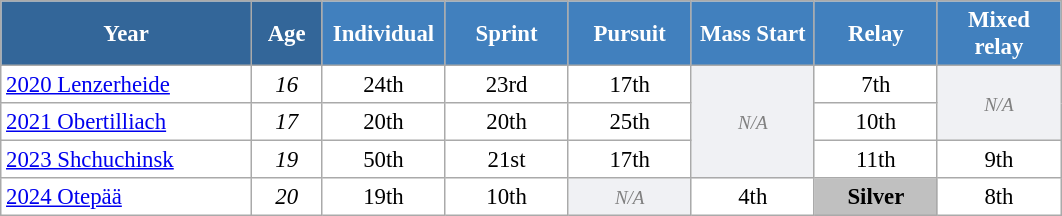<table class="wikitable" style="font-size:95%; text-align:center; border:grey solid 1px; border-collapse:collapse; background:#ffffff;">
<tr>
<th style="background-color:#369; color:white;    width:160px;">Year</th>
<th style="background-color:#369; color:white;    width:40px;">Age</th>
<th style="background-color:#4180be; color:white; width:75px;">Individual</th>
<th style="background-color:#4180be; color:white; width:75px;">Sprint</th>
<th style="background-color:#4180be; color:white; width:75px;">Pursuit</th>
<th style="background-color:#4180be; color:white; width:75px;">Mass Start</th>
<th style="background-color:#4180be; color:white; width:75px;">Relay</th>
<th style="background-color:#4180be; color:white; width:75px;">Mixed relay</th>
</tr>
<tr>
<td align=left> <a href='#'>2020 Lenzerheide</a></td>
<td><em>16</em></td>
<td>24th</td>
<td>23rd</td>
<td>17th</td>
<td rowspan="3" style="background: #f0f1f4; color:gray; text-align:center;" class="table-na"><small><em>N/A</em></small></td>
<td>7th</td>
<td rowspan="2" style="background: #f0f1f4; color:gray; text-align:center;" class="table-na"><small><em>N/A</em></small></td>
</tr>
<tr>
<td align=left> <a href='#'>2021 Obertilliach</a></td>
<td><em>17</em></td>
<td>20th</td>
<td>20th</td>
<td>25th</td>
<td>10th</td>
</tr>
<tr>
<td align=left> <a href='#'>2023 Shchuchinsk</a></td>
<td><em>19</em></td>
<td>50th</td>
<td>21st</td>
<td>17th</td>
<td>11th</td>
<td>9th</td>
</tr>
<tr>
<td align=left> <a href='#'>2024 Otepää</a></td>
<td><em>20</em></td>
<td>19th</td>
<td>10th</td>
<td style="background: #f0f1f4; color:gray; text-align:center;" class="table-na"><small><em>N/A</em></small></td>
<td>4th</td>
<td style="background:silver"><strong>Silver</strong></td>
<td>8th</td>
</tr>
</table>
